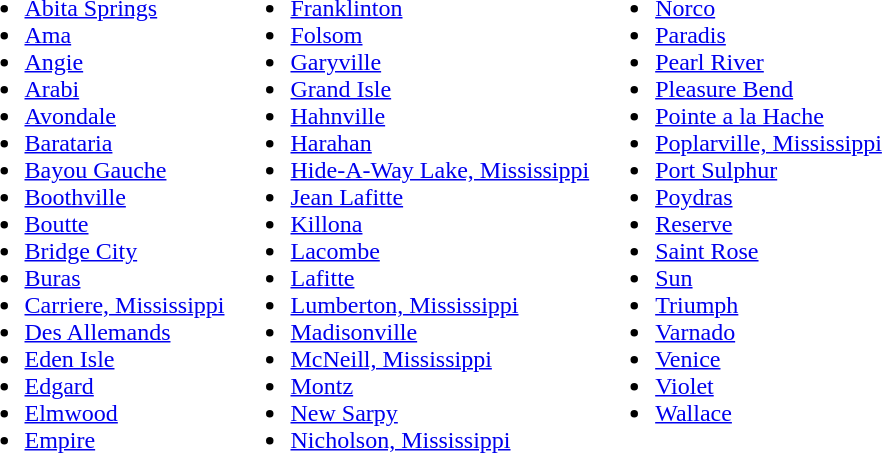<table>
<tr ---- valign="top">
<td><br><ul><li><a href='#'>Abita Springs</a></li><li><a href='#'>Ama</a></li><li><a href='#'>Angie</a></li><li><a href='#'>Arabi</a></li><li><a href='#'>Avondale</a></li><li><a href='#'>Barataria</a></li><li><a href='#'>Bayou Gauche</a></li><li><a href='#'>Boothville</a></li><li><a href='#'>Boutte</a></li><li><a href='#'>Bridge City</a></li><li><a href='#'>Buras</a></li><li><a href='#'>Carriere, Mississippi</a></li><li><a href='#'>Des Allemands</a></li><li><a href='#'>Eden Isle</a></li><li><a href='#'>Edgard</a></li><li><a href='#'>Elmwood</a></li><li><a href='#'>Empire</a></li></ul></td>
<td><br><ul><li><a href='#'>Franklinton</a></li><li><a href='#'>Folsom</a></li><li><a href='#'>Garyville</a></li><li><a href='#'>Grand Isle</a></li><li><a href='#'>Hahnville</a></li><li><a href='#'>Harahan</a></li><li><a href='#'>Hide-A-Way Lake, Mississippi</a></li><li><a href='#'>Jean Lafitte</a></li><li><a href='#'>Killona</a></li><li><a href='#'>Lacombe</a></li><li><a href='#'>Lafitte</a></li><li><a href='#'>Lumberton, Mississippi</a></li><li><a href='#'>Madisonville</a></li><li><a href='#'>McNeill, Mississippi</a></li><li><a href='#'>Montz</a></li><li><a href='#'>New Sarpy</a></li><li><a href='#'>Nicholson, Mississippi</a></li></ul></td>
<td><br><ul><li><a href='#'>Norco</a></li><li><a href='#'>Paradis</a></li><li><a href='#'>Pearl River</a></li><li><a href='#'>Pleasure Bend</a></li><li><a href='#'>Pointe a la Hache</a></li><li><a href='#'>Poplarville, Mississippi</a></li><li><a href='#'>Port Sulphur</a></li><li><a href='#'>Poydras</a></li><li><a href='#'>Reserve</a></li><li><a href='#'>Saint Rose</a></li><li><a href='#'>Sun</a></li><li><a href='#'>Triumph</a></li><li><a href='#'>Varnado</a></li><li><a href='#'>Venice</a></li><li><a href='#'>Violet</a></li><li><a href='#'>Wallace</a></li></ul></td>
</tr>
</table>
